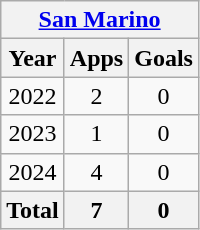<table class="wikitable" style="text-align:center">
<tr>
<th colspan=3><a href='#'>San Marino</a></th>
</tr>
<tr>
<th>Year</th>
<th>Apps</th>
<th>Goals</th>
</tr>
<tr>
<td>2022</td>
<td>2</td>
<td>0</td>
</tr>
<tr>
<td>2023</td>
<td>1</td>
<td>0</td>
</tr>
<tr>
<td>2024</td>
<td>4</td>
<td>0</td>
</tr>
<tr>
<th>Total</th>
<th>7</th>
<th>0</th>
</tr>
</table>
